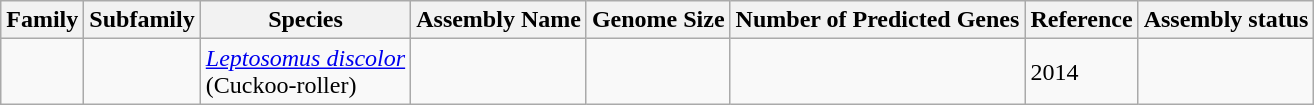<table class="wikitable sortable">
<tr>
<th>Family</th>
<th>Subfamily</th>
<th>Species</th>
<th>Assembly Name</th>
<th>Genome Size</th>
<th>Number of Predicted Genes</th>
<th>Reference</th>
<th>Assembly status</th>
</tr>
<tr>
<td></td>
<td></td>
<td><em><a href='#'>Leptosomus discolor</a></em><br>(Cuckoo-roller)</td>
<td></td>
<td></td>
<td></td>
<td>2014<strong></strong></td>
<td></td>
</tr>
</table>
